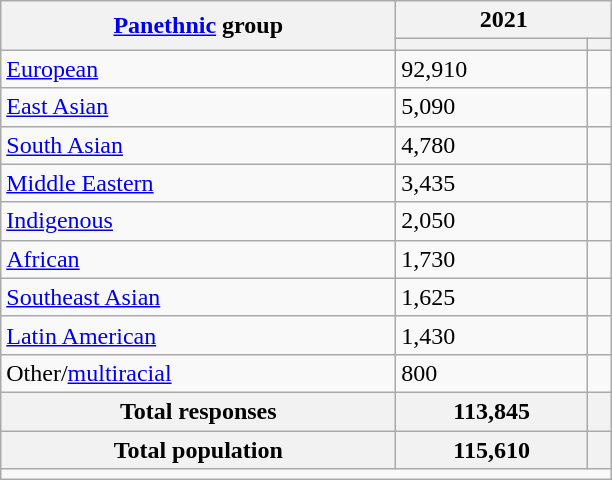<table class="wikitable collapsible sortable">
<tr>
<th rowspan="2"><a href='#'>Panethnic</a> group</th>
<th colspan="2">2021</th>
</tr>
<tr>
<th><a href='#'></a></th>
<th></th>
</tr>
<tr>
<td><a href='#'>European</a></td>
<td>92,910</td>
<td></td>
</tr>
<tr>
<td><a href='#'>East Asian</a></td>
<td>5,090</td>
<td></td>
</tr>
<tr>
<td><a href='#'>South Asian</a></td>
<td>4,780</td>
<td></td>
</tr>
<tr>
<td><a href='#'>Middle Eastern</a></td>
<td>3,435</td>
<td></td>
</tr>
<tr>
<td><a href='#'>Indigenous</a></td>
<td>2,050</td>
<td></td>
</tr>
<tr>
<td><a href='#'>African</a></td>
<td>1,730</td>
<td></td>
</tr>
<tr>
<td><a href='#'>Southeast Asian</a></td>
<td>1,625</td>
<td></td>
</tr>
<tr>
<td><a href='#'>Latin American</a></td>
<td>1,430</td>
<td></td>
</tr>
<tr>
<td>Other/<a href='#'>multiracial</a></td>
<td>800</td>
<td></td>
</tr>
<tr>
<th>Total responses</th>
<th>113,845</th>
<th></th>
</tr>
<tr class="sortbottom">
<th>Total population</th>
<th>115,610</th>
<th></th>
</tr>
<tr class="sortbottom">
<td colspan="15" style="width: 25em;"></td>
</tr>
</table>
